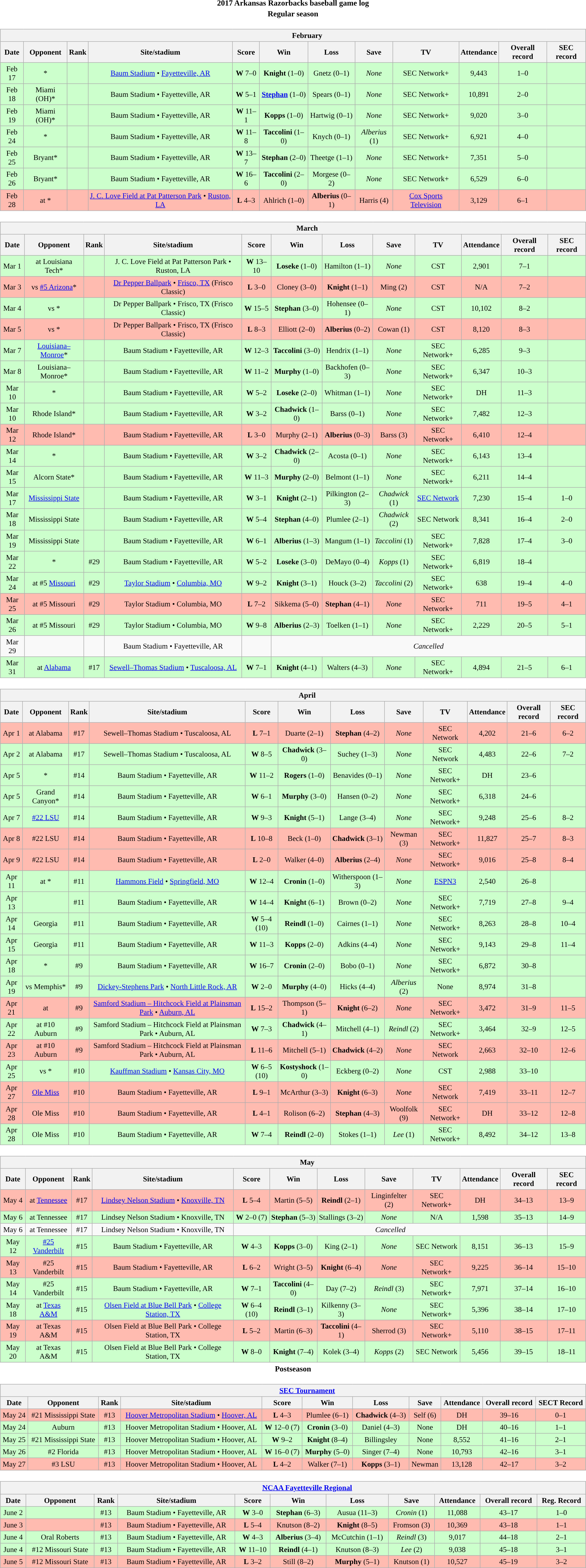<table class="toccolours" width=95% style="margin:1.5em auto; text-align:center;">
<tr>
<th colspan=2>2017 Arkansas Razorbacks baseball game log</th>
</tr>
<tr>
<th colspan=2>Regular season</th>
</tr>
<tr valign="top">
<td><br><table class="wikitable collapsible collapsed" style="margin:auto; font-size:95%; width:100%">
<tr>
<th colspan=12 style="padding-left:4em;">February</th>
</tr>
<tr>
<th>Date</th>
<th>Opponent</th>
<th>Rank</th>
<th>Site/stadium</th>
<th>Score</th>
<th>Win</th>
<th>Loss</th>
<th>Save</th>
<th>TV</th>
<th>Attendance</th>
<th>Overall record</th>
<th>SEC record</th>
</tr>
<tr bgcolor=ccffcc>
<td>Feb 17</td>
<td>*</td>
<td></td>
<td><a href='#'>Baum Stadium</a> • <a href='#'>Fayetteville, AR</a></td>
<td><strong>W</strong> 7–0</td>
<td><strong>Knight</strong> (1–0)</td>
<td>Gnetz (0–1)</td>
<td><em>None</em></td>
<td>SEC Network+</td>
<td>9,443</td>
<td>1–0</td>
<td></td>
</tr>
<tr bgcolor=ccffcc>
<td>Feb 18</td>
<td>Miami (OH)*</td>
<td></td>
<td>Baum Stadium • Fayetteville, AR</td>
<td><strong>W</strong> 5–1</td>
<td><strong><a href='#'>Stephan</a></strong> (1–0)</td>
<td>Spears (0–1)</td>
<td><em>None</em></td>
<td>SEC Network+</td>
<td>10,891</td>
<td>2–0</td>
<td></td>
</tr>
<tr bgcolor=ccffcc>
<td>Feb 19</td>
<td>Miami (OH)*</td>
<td></td>
<td>Baum Stadium • Fayetteville, AR</td>
<td><strong>W</strong> 11–1</td>
<td><strong>Kopps</strong> (1–0)</td>
<td>Hartwig (0–1)</td>
<td><em>None</em></td>
<td>SEC Network+</td>
<td>9,020</td>
<td>3–0</td>
<td></td>
</tr>
<tr bgcolor=ccffcc>
<td>Feb 24</td>
<td>*</td>
<td></td>
<td>Baum Stadium • Fayetteville, AR</td>
<td><strong>W</strong> 11–8</td>
<td><strong>Taccolini</strong> (1–0)</td>
<td>Knych (0–1)</td>
<td><em>Alberius</em> (1)</td>
<td>SEC Network+</td>
<td>6,921</td>
<td>4–0</td>
<td></td>
</tr>
<tr bgcolor=ccffcc>
<td>Feb 25</td>
<td>Bryant*</td>
<td></td>
<td>Baum Stadium • Fayetteville, AR</td>
<td><strong>W</strong> 13–7</td>
<td><strong>Stephan</strong> (2–0)</td>
<td>Theetge (1–1)</td>
<td><em>None</em></td>
<td>SEC Network+</td>
<td>7,351</td>
<td>5–0</td>
<td></td>
</tr>
<tr bgcolor=ccffcc>
<td>Feb 26</td>
<td>Bryant*</td>
<td></td>
<td>Baum Stadium • Fayetteville, AR</td>
<td><strong>W</strong> 16–6</td>
<td><strong>Taccolini</strong> (2–0)</td>
<td>Morgese (0–2)</td>
<td><em>None</em></td>
<td>SEC Network+</td>
<td>6,529</td>
<td>6–0</td>
<td></td>
</tr>
<tr bgcolor=ffbbb>
<td>Feb 28</td>
<td>at *</td>
<td></td>
<td><a href='#'>J. C. Love Field at Pat Patterson Park</a> • <a href='#'>Ruston, LA</a></td>
<td><strong>L</strong> 4–3</td>
<td>Ahlrich (1–0)</td>
<td><strong>Alberius</strong> (0–1)</td>
<td>Harris (4)</td>
<td><a href='#'>Cox Sports Television</a></td>
<td>3,129</td>
<td>6–1</td>
<td></td>
</tr>
</table>
</td>
</tr>
<tr>
<td><br><table class="wikitable collapsible collapsed" style="margin:auto; font-size:95%; width:100%">
<tr>
<th colspan=12 style="padding-left:4em;">March</th>
</tr>
<tr>
<th>Date</th>
<th>Opponent</th>
<th>Rank</th>
<th>Site/stadium</th>
<th>Score</th>
<th>Win</th>
<th>Loss</th>
<th>Save</th>
<th>TV</th>
<th>Attendance</th>
<th>Overall record</th>
<th>SEC record</th>
</tr>
<tr bgcolor=ccffcc>
<td>Mar 1</td>
<td>at Louisiana Tech*</td>
<td></td>
<td>J. C. Love Field at Pat Patterson Park • Ruston, LA</td>
<td><strong>W</strong> 13–10</td>
<td><strong>Loseke</strong> (1–0)</td>
<td>Hamilton (1–1)</td>
<td><em>None</em></td>
<td>CST</td>
<td>2,901</td>
<td>7–1</td>
<td></td>
</tr>
<tr bgcolor=ffbbb>
<td>Mar 3</td>
<td>vs <a href='#'>#5 Arizona</a>*</td>
<td></td>
<td><a href='#'>Dr Pepper Ballpark</a> • <a href='#'>Frisco, TX</a> (Frisco Classic)</td>
<td><strong>L</strong> 3–0</td>
<td>Cloney (3–0)</td>
<td><strong>Knight</strong> (1–1)</td>
<td>Ming (2)</td>
<td>CST</td>
<td>N/A</td>
<td>7–2</td>
<td></td>
</tr>
<tr bgcolor=ccffcc>
<td>Mar 4</td>
<td>vs *</td>
<td></td>
<td>Dr Pepper Ballpark • Frisco, TX (Frisco Classic)</td>
<td><strong>W</strong> 15–5</td>
<td><strong>Stephan</strong> (3–0)</td>
<td>Hohensee (0–1)</td>
<td><em>None</em></td>
<td>CST</td>
<td>10,102</td>
<td>8–2</td>
<td></td>
</tr>
<tr bgcolor=ffbbb>
<td>Mar 5</td>
<td>vs *</td>
<td></td>
<td>Dr Pepper Ballpark • Frisco, TX (Frisco Classic)</td>
<td><strong>L</strong> 8–3</td>
<td>Elliott (2–0)</td>
<td><strong>Alberius</strong> (0–2)</td>
<td>Cowan (1)</td>
<td>CST</td>
<td>8,120</td>
<td>8–3</td>
<td></td>
</tr>
<tr bgcolor=ccffcc>
<td>Mar 7</td>
<td><a href='#'>Louisiana–Monroe</a>*</td>
<td></td>
<td>Baum Stadium • Fayetteville, AR</td>
<td><strong>W</strong> 12–3</td>
<td><strong>Taccolini</strong> (3–0)</td>
<td>Hendrix (1–1)</td>
<td><em>None</em></td>
<td>SEC Network+</td>
<td>6,285</td>
<td>9–3</td>
<td></td>
</tr>
<tr bgcolor=ccffcc>
<td>Mar 8</td>
<td>Louisiana–Monroe*</td>
<td></td>
<td>Baum Stadium • Fayetteville, AR</td>
<td><strong>W</strong> 11–2</td>
<td><strong>Murphy</strong> (1–0)</td>
<td>Backhofen (0–3)</td>
<td><em>None</em></td>
<td>SEC Network+</td>
<td>6,347</td>
<td>10–3</td>
<td></td>
</tr>
<tr bgcolor=ccffcc>
<td>Mar 10</td>
<td>*</td>
<td></td>
<td>Baum Stadium • Fayetteville, AR</td>
<td><strong>W</strong> 5–2</td>
<td><strong>Loseke</strong> (2–0)</td>
<td>Whitman (1–1)</td>
<td><em>None</em></td>
<td>SEC Network+</td>
<td>DH</td>
<td>11–3</td>
<td></td>
</tr>
<tr bgcolor=ccffcc>
<td>Mar 10</td>
<td>Rhode Island*</td>
<td></td>
<td>Baum Stadium • Fayetteville, AR</td>
<td><strong>W</strong> 3–2</td>
<td><strong>Chadwick</strong> (1–0)</td>
<td>Barss (0–1)</td>
<td><em>None</em></td>
<td>SEC Network+</td>
<td>7,482</td>
<td>12–3</td>
<td></td>
</tr>
<tr bgcolor=ffbbb>
<td>Mar 12</td>
<td>Rhode Island*</td>
<td></td>
<td>Baum Stadium • Fayetteville, AR</td>
<td><strong>L</strong> 3–0</td>
<td>Murphy (2–1)</td>
<td><strong>Alberius</strong> (0–3)</td>
<td>Barss (3)</td>
<td>SEC Network+</td>
<td>6,410</td>
<td>12–4</td>
<td></td>
</tr>
<tr bgcolor=ccffcc>
<td>Mar 14</td>
<td>*</td>
<td></td>
<td>Baum Stadium • Fayetteville, AR</td>
<td><strong>W</strong> 3–2</td>
<td><strong>Chadwick</strong> (2–0)</td>
<td>Acosta (0–1)</td>
<td><em>None</em></td>
<td>SEC Network+</td>
<td>6,143</td>
<td>13–4</td>
<td></td>
</tr>
<tr bgcolor=ccffcc>
<td>Mar 15</td>
<td>Alcorn State*</td>
<td></td>
<td>Baum Stadium • Fayetteville, AR</td>
<td><strong>W</strong> 11–3</td>
<td><strong>Murphy</strong> (2–0)</td>
<td>Belmont (1–1)</td>
<td><em>None</em></td>
<td>SEC Network+</td>
<td>6,211</td>
<td>14–4</td>
<td></td>
</tr>
<tr bgcolor=ccffcc>
<td>Mar 17</td>
<td><a href='#'>Mississippi State</a></td>
<td></td>
<td>Baum Stadium • Fayetteville, AR</td>
<td><strong>W</strong> 3–1</td>
<td><strong>Knight</strong> (2–1)</td>
<td>Pilkington (2–3)</td>
<td><em>Chadwick</em> (1)</td>
<td><a href='#'>SEC Network</a></td>
<td>7,230</td>
<td>15–4</td>
<td>1–0</td>
</tr>
<tr bgcolor=ccffcc>
<td>Mar 18</td>
<td>Mississippi State</td>
<td></td>
<td>Baum Stadium • Fayetteville, AR</td>
<td><strong>W</strong> 5–4</td>
<td><strong>Stephan</strong> (4–0)</td>
<td>Plumlee (2–1)</td>
<td><em>Chadwick</em> (2)</td>
<td>SEC Network</td>
<td>8,341</td>
<td>16–4</td>
<td>2–0</td>
</tr>
<tr bgcolor=ccffcc>
<td>Mar 19</td>
<td>Mississippi State</td>
<td></td>
<td>Baum Stadium • Fayetteville, AR</td>
<td><strong>W</strong> 6–1</td>
<td><strong>Alberius</strong> (1–3)</td>
<td>Mangum (1–1)</td>
<td><em>Taccolini</em> (1)</td>
<td>SEC Network+</td>
<td>7,828</td>
<td>17–4</td>
<td>3–0</td>
</tr>
<tr bgcolor=ccffcc>
<td>Mar 22</td>
<td>*</td>
<td>#29</td>
<td>Baum Stadium • Fayetteville, AR</td>
<td><strong>W</strong> 5–2</td>
<td><strong>Loseke</strong> (3–0)</td>
<td>DeMayo (0–4)</td>
<td><em>Kopps</em> (1)</td>
<td>SEC Network+</td>
<td>6,819</td>
<td>18–4</td>
<td></td>
</tr>
<tr bgcolor=ccffcc>
<td>Mar 24</td>
<td>at #5 <a href='#'>Missouri</a></td>
<td>#29</td>
<td><a href='#'>Taylor Stadium</a> • <a href='#'>Columbia, MO</a></td>
<td><strong>W</strong> 9–2</td>
<td><strong>Knight</strong> (3–1)</td>
<td>Houck (3–2)</td>
<td><em>Taccolini</em> (2)</td>
<td>SEC Network+</td>
<td>638</td>
<td>19–4</td>
<td>4–0</td>
</tr>
<tr bgcolor=ffbbb>
<td>Mar 25</td>
<td>at #5 Missouri</td>
<td>#29</td>
<td>Taylor Stadium • Columbia, MO</td>
<td><strong>L</strong> 7–2</td>
<td>Sikkema (5–0)</td>
<td><strong>Stephan</strong> (4–1)</td>
<td><em>None</em></td>
<td>SEC Network+</td>
<td>711</td>
<td>19–5</td>
<td>4–1</td>
</tr>
<tr bgcolor=ccffcc>
<td>Mar 26</td>
<td>at #5 Missouri</td>
<td>#29</td>
<td>Taylor Stadium • Columbia, MO</td>
<td><strong>W</strong> 9–8</td>
<td><strong>Alberius</strong> (2–3)</td>
<td>Toelken (1–1)</td>
<td><em>None</em></td>
<td>SEC Network+</td>
<td>2,229</td>
<td>20–5</td>
<td>5–1</td>
</tr>
<tr>
<td>Mar 29</td>
<td></td>
<td></td>
<td>Baum Stadium • Fayetteville, AR</td>
<td></td>
<td colspan=7><em>Cancelled</em></td>
</tr>
<tr bgcolor=ccffcc>
<td>Mar 31</td>
<td>at <a href='#'>Alabama</a></td>
<td>#17</td>
<td><a href='#'>Sewell–Thomas Stadium</a> • <a href='#'>Tuscaloosa, AL</a></td>
<td><strong>W</strong> 7–1</td>
<td><strong>Knight</strong> (4–1)</td>
<td>Walters (4–3)</td>
<td><em>None</em></td>
<td>SEC Network+</td>
<td>4,894</td>
<td>21–5</td>
<td>6–1</td>
</tr>
</table>
</td>
</tr>
<tr>
<td><br><table class="wikitable collapsible collapsed" style="margin:auto; font-size:95%; width:100%">
<tr>
<th colspan=12 style="padding-left:4em;">April</th>
</tr>
<tr>
<th>Date</th>
<th>Opponent</th>
<th>Rank</th>
<th>Site/stadium</th>
<th>Score</th>
<th>Win</th>
<th>Loss</th>
<th>Save</th>
<th>TV</th>
<th>Attendance</th>
<th>Overall record</th>
<th>SEC record</th>
</tr>
<tr bgcolor=ffbbb>
<td>Apr 1</td>
<td>at Alabama</td>
<td>#17</td>
<td>Sewell–Thomas Stadium • Tuscaloosa, AL</td>
<td><strong>L</strong> 7–1</td>
<td>Duarte (2–1)</td>
<td><strong>Stephan</strong> (4–2)</td>
<td><em>None</em></td>
<td>SEC Network</td>
<td>4,202</td>
<td>21–6</td>
<td>6–2</td>
</tr>
<tr bgcolor=ccffcc>
<td>Apr 2</td>
<td>at Alabama</td>
<td>#17</td>
<td>Sewell–Thomas Stadium • Tuscaloosa, AL</td>
<td><strong>W</strong> 8–5</td>
<td><strong>Chadwick</strong> (3–0)</td>
<td>Suchey (1–3)</td>
<td><em>None</em></td>
<td>SEC Network</td>
<td>4,483</td>
<td>22–6</td>
<td>7–2</td>
</tr>
<tr bgcolor=ccffcc>
<td>Apr 5</td>
<td>*</td>
<td>#14</td>
<td>Baum Stadium • Fayetteville, AR</td>
<td><strong>W</strong> 11–2</td>
<td><strong>Rogers</strong> (1–0)</td>
<td>Benavides (0–1)</td>
<td><em>None</em></td>
<td>SEC Network+</td>
<td>DH</td>
<td>23–6</td>
<td></td>
</tr>
<tr bgcolor=ccffcc>
<td>Apr 5</td>
<td>Grand Canyon*</td>
<td>#14</td>
<td>Baum Stadium • Fayetteville, AR</td>
<td><strong>W</strong> 6–1</td>
<td><strong>Murphy</strong> (3–0)</td>
<td>Hansen (0–2)</td>
<td><em>None</em></td>
<td>SEC Network+</td>
<td>6,318</td>
<td>24–6</td>
<td></td>
</tr>
<tr bgcolor=ccffcc>
<td>Apr 7</td>
<td><a href='#'>#22 LSU</a></td>
<td>#14</td>
<td>Baum Stadium • Fayetteville, AR</td>
<td><strong>W</strong> 9–3</td>
<td><strong>Knight</strong> (5–1)</td>
<td>Lange (3–4)</td>
<td><em>None</em></td>
<td>SEC Network+</td>
<td>9,248</td>
<td>25–6</td>
<td>8–2</td>
</tr>
<tr bgcolor=ffbbb>
<td>Apr 8</td>
<td>#22 LSU</td>
<td>#14</td>
<td>Baum Stadium • Fayetteville, AR</td>
<td><strong>L</strong> 10–8</td>
<td>Beck (1–0)</td>
<td><strong>Chadwick</strong> (3–1)</td>
<td>Newman (3)</td>
<td>SEC Network+</td>
<td>11,827</td>
<td>25–7</td>
<td>8–3</td>
</tr>
<tr bgcolor=ffbbb>
<td>Apr 9</td>
<td>#22 LSU</td>
<td>#14</td>
<td>Baum Stadium • Fayetteville, AR</td>
<td><strong>L</strong> 2–0</td>
<td>Walker (4–0)</td>
<td><strong>Alberius</strong> (2–4)</td>
<td><em>None</em></td>
<td>SEC Network+</td>
<td>9,016</td>
<td>25–8</td>
<td>8–4</td>
</tr>
<tr bgcolor=ccffcc>
<td>Apr 11</td>
<td>at *</td>
<td>#11</td>
<td><a href='#'>Hammons Field</a> • <a href='#'>Springfield, MO</a></td>
<td><strong>W</strong> 12–4</td>
<td><strong>Cronin</strong> (1–0)</td>
<td>Witherspoon (1–3)</td>
<td><em>None</em></td>
<td><a href='#'>ESPN3</a></td>
<td>2,540</td>
<td>26–8</td>
<td></td>
</tr>
<tr bgcolor=ccffcc>
<td>Apr 13</td>
<td></td>
<td>#11</td>
<td>Baum Stadium • Fayetteville, AR</td>
<td><strong>W</strong> 14–4</td>
<td><strong>Knight</strong> (6–1)</td>
<td>Brown (0–2)</td>
<td><em>None</em></td>
<td>SEC Network+</td>
<td>7,719</td>
<td>27–8</td>
<td>9–4</td>
</tr>
<tr bgcolor=ccffcc>
<td>Apr 14</td>
<td>Georgia</td>
<td>#11</td>
<td>Baum Stadium • Fayetteville, AR</td>
<td><strong>W</strong> 5–4 (10)</td>
<td><strong>Reindl</strong> (1–0)</td>
<td>Cairnes (1–1)</td>
<td><em>None</em></td>
<td>SEC Network+</td>
<td>8,263</td>
<td>28–8</td>
<td>10–4</td>
</tr>
<tr bgcolor=ccffcc>
<td>Apr 15</td>
<td>Georgia</td>
<td>#11</td>
<td>Baum Stadium • Fayetteville, AR</td>
<td><strong>W</strong> 11–3</td>
<td><strong>Kopps</strong> (2–0)</td>
<td>Adkins (4–4)</td>
<td><em>None</em></td>
<td>SEC Network+</td>
<td>9,143</td>
<td>29–8</td>
<td>11–4</td>
</tr>
<tr bgcolor=ccffcc>
<td>Apr 18</td>
<td>*</td>
<td>#9</td>
<td>Baum Stadium • Fayetteville, AR</td>
<td><strong>W</strong> 16–7</td>
<td><strong>Cronin</strong> (2–0)</td>
<td>Bobo (0–1)</td>
<td><em>None</em></td>
<td>SEC Network+</td>
<td>6,872</td>
<td>30–8</td>
<td></td>
</tr>
<tr bgcolor=ccffcc>
<td>Apr 19</td>
<td>vs Memphis*</td>
<td>#9</td>
<td><a href='#'>Dickey-Stephens Park</a> • <a href='#'>North Little Rock, AR</a></td>
<td><strong>W</strong> 2–0</td>
<td><strong>Murphy</strong> (4–0)</td>
<td>Hicks (4–4)</td>
<td><em>Alberius</em> (2)</td>
<td>None</td>
<td>8,974</td>
<td>31–8</td>
<td></td>
</tr>
<tr bgcolor=ffbbb>
<td>Apr 21</td>
<td>at </td>
<td>#9</td>
<td><a href='#'>Samford Stadium – Hitchcock Field at Plainsman Park</a> • <a href='#'>Auburn, AL</a></td>
<td><strong>L</strong> 15–2</td>
<td>Thompson (5–1)</td>
<td><strong>Knight</strong> (6–2)</td>
<td><em>None</em></td>
<td>SEC Network+</td>
<td>3,472</td>
<td>31–9</td>
<td>11–5</td>
</tr>
<tr bgcolor=ccffcc>
<td>Apr 22</td>
<td>at #10 Auburn</td>
<td>#9</td>
<td>Samford Stadium – Hitchcock Field at Plainsman Park • Auburn, AL</td>
<td><strong>W</strong> 7–3</td>
<td><strong>Chadwick</strong> (4–1)</td>
<td>Mitchell (4–1)</td>
<td><em>Reindl</em> (2)</td>
<td>SEC Network+</td>
<td>3,464</td>
<td>32–9</td>
<td>12–5</td>
</tr>
<tr bgcolor=ffbbb>
<td>Apr 23</td>
<td>at #10 Auburn</td>
<td>#9</td>
<td>Samford Stadium – Hitchcock Field at Plainsman Park • Auburn, AL</td>
<td><strong>L</strong> 11–6</td>
<td>Mitchell (5–1)</td>
<td><strong>Chadwick</strong> (4–2)</td>
<td><em>None</em></td>
<td>SEC Network</td>
<td>2,663</td>
<td>32–10</td>
<td>12–6</td>
</tr>
<tr bgcolor=ccffcc>
<td>Apr 25</td>
<td>vs *</td>
<td>#10</td>
<td><a href='#'>Kauffman Stadium</a> • <a href='#'>Kansas City, MO</a></td>
<td><strong>W</strong> 6–5 (10)</td>
<td><strong>Kostyshock</strong> (1–0)</td>
<td>Eckberg (0–2)</td>
<td><em>None</em></td>
<td>CST</td>
<td>2,988</td>
<td>33–10</td>
<td></td>
</tr>
<tr bgcolor=ffbbb>
<td>Apr 27</td>
<td><a href='#'>Ole Miss</a></td>
<td>#10</td>
<td>Baum Stadium • Fayetteville, AR</td>
<td><strong>L</strong> 9–1</td>
<td>McArthur (3–3)</td>
<td><strong>Knight</strong> (6–3)</td>
<td><em>None</em></td>
<td>SEC Network</td>
<td>7,419</td>
<td>33–11</td>
<td>12–7</td>
</tr>
<tr bgcolor=ffbbb>
<td>Apr 28</td>
<td>Ole Miss</td>
<td>#10</td>
<td>Baum Stadium • Fayetteville, AR</td>
<td><strong>L</strong> 4–1</td>
<td>Rolison (6–2)</td>
<td><strong>Stephan</strong> (4–3)</td>
<td>Woolfolk (9)</td>
<td>SEC Network+</td>
<td>DH</td>
<td>33–12</td>
<td>12–8</td>
</tr>
<tr bgcolor=ccffcc>
<td>Apr 28</td>
<td>Ole Miss</td>
<td>#10</td>
<td>Baum Stadium • Fayetteville, AR</td>
<td><strong>W</strong> 7–4</td>
<td><strong>Reindl</strong> (2–0)</td>
<td>Stokes (1–1)</td>
<td><em>Lee</em> (1)</td>
<td>SEC Network+</td>
<td>8,492</td>
<td>34–12</td>
<td>13–8</td>
</tr>
</table>
</td>
</tr>
<tr>
<td><br><table class="wikitable collapsible collapsed" style="margin:auto; font-size:95%; width:100%">
<tr>
<th colspan=12 style="padding-left:4em;">May</th>
</tr>
<tr>
<th>Date</th>
<th>Opponent</th>
<th>Rank</th>
<th>Site/stadium</th>
<th>Score</th>
<th>Win</th>
<th>Loss</th>
<th>Save</th>
<th>TV</th>
<th>Attendance</th>
<th>Overall record</th>
<th>SEC record</th>
</tr>
<tr bgcolor=ffbbb>
<td>May 4</td>
<td>at <a href='#'>Tennessee</a></td>
<td>#17</td>
<td><a href='#'>Lindsey Nelson Stadium</a> • <a href='#'>Knoxville, TN</a></td>
<td><strong>L</strong> 5–4</td>
<td>Martin (5–5)</td>
<td><strong>Reindl</strong> (2–1)</td>
<td>Linginfelter (2)</td>
<td>SEC Network+</td>
<td>DH</td>
<td>34–13</td>
<td>13–9</td>
</tr>
<tr bgcolor=ccffcc>
<td>May 6</td>
<td>at Tennessee</td>
<td>#17</td>
<td>Lindsey Nelson Stadium • Knoxville, TN</td>
<td><strong>W</strong> 2–0 (7)</td>
<td><strong>Stephan</strong> (5–3)</td>
<td>Stallings (3–2)</td>
<td><em>None</em></td>
<td>N/A</td>
<td>1,598</td>
<td>35–13</td>
<td>14–9</td>
</tr>
<tr>
<td>May 6</td>
<td>at Tennessee</td>
<td>#17</td>
<td>Lindsey Nelson Stadium • Knoxville, TN</td>
<td colspan=7><em>Cancelled</em></td>
</tr>
<tr bgcolor=ccffcc>
<td>May 12</td>
<td><a href='#'>#25 Vanderbilt</a></td>
<td>#15</td>
<td>Baum Stadium • Fayetteville, AR</td>
<td><strong>W</strong> 4–3</td>
<td><strong>Kopps</strong> (3–0)</td>
<td>King (2–1)</td>
<td><em>None</em></td>
<td>SEC Network</td>
<td>8,151</td>
<td>36–13</td>
<td>15–9</td>
</tr>
<tr bgcolor=ffbbb>
<td>May 13</td>
<td>#25 Vanderbilt</td>
<td>#15</td>
<td>Baum Stadium • Fayetteville, AR</td>
<td><strong>L</strong> 6–2</td>
<td>Wright (3–5)</td>
<td><strong>Knight</strong> (6–4)</td>
<td><em>None</em></td>
<td>SEC Network+</td>
<td>9,225</td>
<td>36–14</td>
<td>15–10</td>
</tr>
<tr bgcolor=ccffcc>
<td>May 14</td>
<td>#25 Vanderbilt</td>
<td>#15</td>
<td>Baum Stadium • Fayetteville, AR</td>
<td><strong>W</strong> 7–1</td>
<td><strong>Taccolini</strong> (4–0)</td>
<td>Day (7–2)</td>
<td><em>Reindl</em> (3)</td>
<td>SEC Network+</td>
<td>7,971</td>
<td>37–14</td>
<td>16–10</td>
</tr>
<tr bgcolor=ccffcc>
<td>May 18</td>
<td>at <a href='#'>Texas A&M</a></td>
<td>#15</td>
<td><a href='#'>Olsen Field at Blue Bell Park</a> • <a href='#'>College Station, TX</a></td>
<td><strong>W</strong> 6–4 (10)</td>
<td><strong>Reindl</strong> (3–1)</td>
<td>Kilkenny (3–3)</td>
<td><em>None</em></td>
<td>SEC Network+</td>
<td>5,396</td>
<td>38–14</td>
<td>17–10</td>
</tr>
<tr bgcolor=ffbbb>
<td>May 19</td>
<td>at Texas A&M</td>
<td>#15</td>
<td>Olsen Field at Blue Bell Park • College Station, TX</td>
<td><strong>L</strong> 5–2</td>
<td>Martin (6–3)</td>
<td><strong>Taccolini</strong> (4–1)</td>
<td>Sherrod (3)</td>
<td>SEC Network+</td>
<td>5,110</td>
<td>38–15</td>
<td>17–11</td>
</tr>
<tr bgcolor=ccffcc>
<td>May 20</td>
<td>at Texas A&M</td>
<td>#15</td>
<td>Olsen Field at Blue Bell Park • College Station, TX</td>
<td><strong>W</strong> 8–0</td>
<td><strong>Knight</strong> (7–4)</td>
<td>Kolek (3–4)</td>
<td><em>Kopps</em> (2)</td>
<td>SEC Network</td>
<td>5,456</td>
<td>39–15</td>
<td>18–11</td>
</tr>
</table>
</td>
</tr>
<tr>
<th colspan=2>Postseason</th>
</tr>
<tr>
<td><br><table class="wikitable collapsible collapsed" style="margin:auto; font-size:95%; width:100%">
<tr>
<th colspan=11 style="padding-left:4em;"><a href='#'><span>SEC Tournament</span></a></th>
</tr>
<tr>
<th>Date</th>
<th>Opponent</th>
<th>Rank</th>
<th>Site/stadium</th>
<th>Score</th>
<th>Win</th>
<th>Loss</th>
<th>Save</th>
<th>Attendance</th>
<th>Overall record</th>
<th>SECT Record</th>
</tr>
<tr bgcolor=ffbbb>
<td>May 24</td>
<td>#21 Mississippi State</td>
<td>#13</td>
<td><a href='#'>Hoover Metropolitan Stadium</a> • <a href='#'>Hoover, AL</a></td>
<td><strong>L</strong> 4–3</td>
<td>Plumlee (6–1)</td>
<td><strong>Chadwick</strong> (4–3)</td>
<td>Self (6)</td>
<td>DH</td>
<td>39–16</td>
<td>0–1</td>
</tr>
<tr bgcolor=ccffcc>
<td>May 24</td>
<td>Auburn</td>
<td>#13</td>
<td>Hoover Metropolitan Stadium • Hoover, AL</td>
<td><strong>W</strong> 12–0 (7)</td>
<td><strong>Cronin</strong> (3–0)</td>
<td>Daniel (4–3)</td>
<td>None</td>
<td>DH</td>
<td>40–16</td>
<td>1–1</td>
</tr>
<tr bgcolor=ccffcc>
<td>May 25</td>
<td>#21 Mississippi State</td>
<td>#13</td>
<td>Hoover Metropolitan Stadium • Hoover, AL</td>
<td><strong>W</strong> 9–2</td>
<td><strong>Knight</strong> (8–4)</td>
<td>Billingsley</td>
<td>None</td>
<td>8,552</td>
<td>41–16</td>
<td>2–1</td>
</tr>
<tr bgcolor=ccffcc>
<td>May 26</td>
<td>#2 Florida</td>
<td>#13</td>
<td>Hoover Metropolitan Stadium • Hoover, AL</td>
<td><strong>W</strong> 16–0 (7)</td>
<td><strong>Murphy</strong> (5–0)</td>
<td>Singer (7–4)</td>
<td>None</td>
<td>10,793</td>
<td>42–16</td>
<td>3–1</td>
</tr>
<tr bgcolor=ffbbb>
<td>May 27</td>
<td>#3 LSU</td>
<td>#13</td>
<td>Hoover Metropolitan Stadium • Hoover, AL</td>
<td><strong>L</strong> 4–2</td>
<td>Walker (7–1)</td>
<td><strong>Kopps</strong> (3–1)</td>
<td>Newman</td>
<td>13,128</td>
<td>42–17</td>
<td>3–2</td>
</tr>
</table>
</td>
</tr>
<tr>
<td><br><table class="wikitable collapsible" style="margin:auto; font-size:95%; width:100%">
<tr>
<th colspan=11 style="padding-left:4em;"><a href='#'><span>NCAA Fayetteville Regional</span></a></th>
</tr>
<tr>
<th>Date</th>
<th>Opponent</th>
<th>Rank</th>
<th>Site/stadium</th>
<th>Score</th>
<th>Win</th>
<th>Loss</th>
<th>Save</th>
<th>Attendance</th>
<th>Overall record</th>
<th>Reg. Record</th>
</tr>
<tr bgcolor=ccffcc>
<td>June 2</td>
<td></td>
<td>#13</td>
<td>Baum Stadium • Fayetteville, AR</td>
<td><strong>W</strong> 3–0</td>
<td><strong>Stephan</strong> (6–3)</td>
<td>Ausua (11–3)</td>
<td><em>Cronin</em> (1)</td>
<td>11,088</td>
<td>43–17</td>
<td>1–0</td>
</tr>
<tr bgcolor=ffbbb>
<td>June 3</td>
<td></td>
<td>#13</td>
<td>Baum Stadium • Fayetteville, AR</td>
<td><strong>L</strong> 5–4</td>
<td>Knutson (8–2)</td>
<td><strong>Knight</strong> (8–5)</td>
<td>Fromson (3)</td>
<td>10,369</td>
<td>43–18</td>
<td>1–1</td>
</tr>
<tr bgcolor=ccffcc>
<td>June 4</td>
<td>Oral Roberts</td>
<td>#13</td>
<td>Baum Stadium • Fayetteville, AR</td>
<td><strong>W</strong> 4–3</td>
<td><strong>Alberius</strong> (3–4)</td>
<td>McCutchin (1–1)</td>
<td><em>Reindl</em> (3)</td>
<td>9,017</td>
<td>44–18</td>
<td>2–1</td>
</tr>
<tr bgcolor=ccffcc>
<td>June 4</td>
<td>#12 Missouri State</td>
<td>#13</td>
<td>Baum Stadium • Fayetteville, AR</td>
<td><strong>W</strong> 11–10</td>
<td><strong>Reindl</strong> (4–1)</td>
<td>Knutson (8–3)</td>
<td><em>Lee</em> (2)</td>
<td>9,038</td>
<td>45–18</td>
<td>3–1</td>
</tr>
<tr bgcolor=ffbbb>
<td>June 5</td>
<td>#12 Missouri State</td>
<td>#13</td>
<td>Baum Stadium • Fayetteville, AR</td>
<td><strong>L</strong> 3–2</td>
<td>Still (8–2)</td>
<td><strong>Murphy</strong> (5–1)</td>
<td>Knutson (1)</td>
<td>10,527</td>
<td>45–19</td>
<td>3–2</td>
</tr>
</table>
</td>
</tr>
</table>
